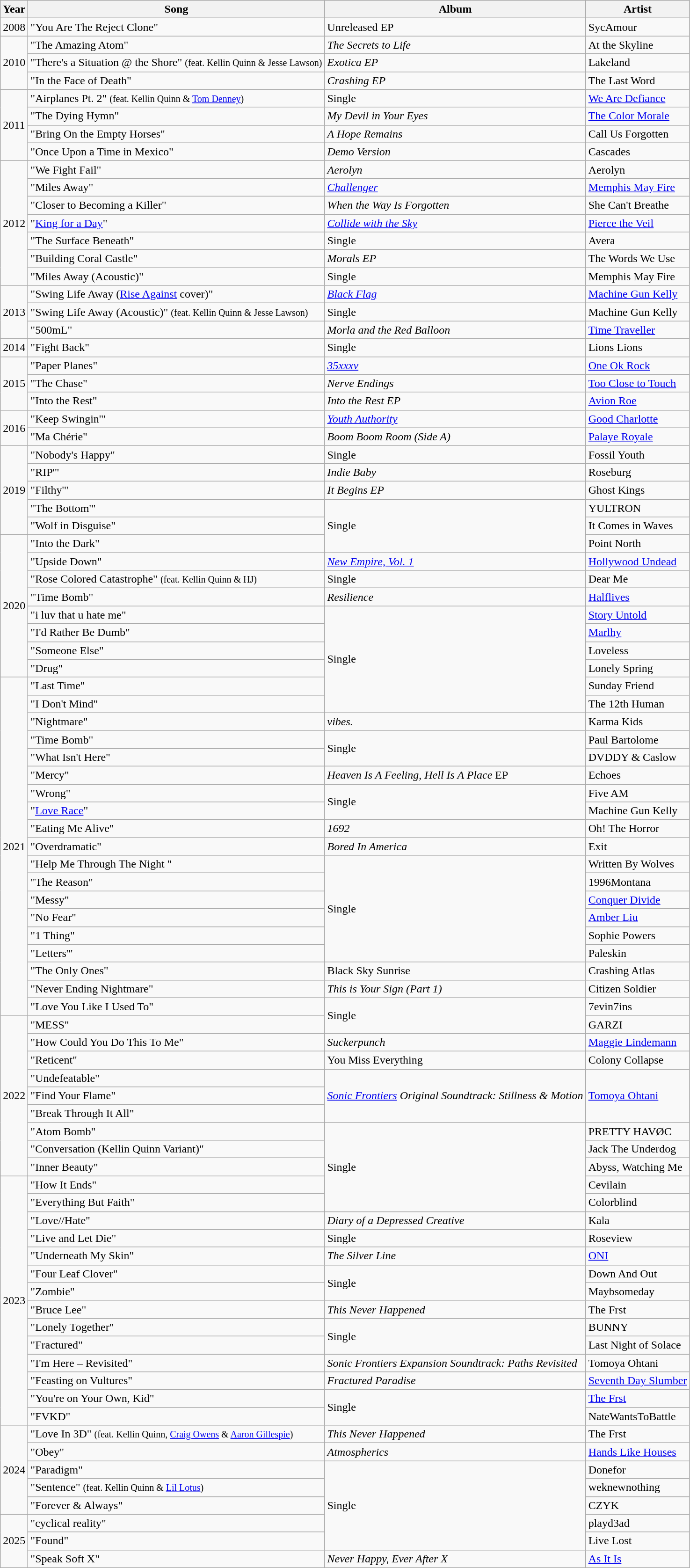<table class="wikitable">
<tr>
<th>Year</th>
<th>Song</th>
<th>Album</th>
<th>Artist</th>
</tr>
<tr>
<td>2008</td>
<td>"You Are The Reject Clone"</td>
<td>Unreleased EP</td>
<td>SycAmour</td>
</tr>
<tr>
<td rowspan=3>2010</td>
<td>"The Amazing Atom"</td>
<td><em>The Secrets to Life</em></td>
<td>At the Skyline</td>
</tr>
<tr>
<td>"There's a Situation @ the Shore" <small>(feat. Kellin Quinn & Jesse Lawson)</small></td>
<td><em>Exotica EP</em></td>
<td>Lakeland</td>
</tr>
<tr>
<td>"In the Face of Death"</td>
<td><em>Crashing EP</em></td>
<td>The Last Word</td>
</tr>
<tr>
<td rowspan=4>2011</td>
<td>"Airplanes Pt. 2" <small>(feat. Kellin Quinn & <a href='#'>Tom Denney</a>)</small></td>
<td>Single</td>
<td><a href='#'>We Are Defiance</a></td>
</tr>
<tr>
<td>"The Dying Hymn"</td>
<td><em>My Devil in Your Eyes</em></td>
<td><a href='#'>The Color Morale</a></td>
</tr>
<tr>
<td>"Bring On the Empty Horses"</td>
<td><em>A Hope Remains</em></td>
<td>Call Us Forgotten</td>
</tr>
<tr>
<td>"Once Upon a Time in Mexico"</td>
<td><em>Demo Version</em></td>
<td>Cascades</td>
</tr>
<tr>
<td rowspan=7>2012</td>
<td>"We Fight Fail"</td>
<td><em>Aerolyn</em></td>
<td>Aerolyn</td>
</tr>
<tr>
<td>"Miles Away"</td>
<td><em><a href='#'>Challenger</a></em></td>
<td><a href='#'>Memphis May Fire</a></td>
</tr>
<tr>
<td>"Closer to Becoming a Killer"</td>
<td><em>When the Way Is Forgotten</em></td>
<td>She Can't Breathe</td>
</tr>
<tr>
<td>"<a href='#'>King for a Day</a>"</td>
<td><em><a href='#'>Collide with the Sky</a></em></td>
<td><a href='#'>Pierce the Veil</a></td>
</tr>
<tr>
<td>"The Surface Beneath"</td>
<td>Single</td>
<td>Avera</td>
</tr>
<tr>
<td>"Building Coral Castle"</td>
<td><em>Morals EP</em></td>
<td>The Words We Use</td>
</tr>
<tr>
<td>"Miles Away (Acoustic)"</td>
<td>Single</td>
<td>Memphis May Fire</td>
</tr>
<tr>
<td rowspan=3>2013</td>
<td>"Swing Life Away (<a href='#'>Rise Against</a> cover)"</td>
<td><em><a href='#'>Black Flag</a></em></td>
<td><a href='#'>Machine Gun Kelly</a></td>
</tr>
<tr>
<td>"Swing Life Away (Acoustic)" <small>(feat. Kellin Quinn & Jesse Lawson)</small></td>
<td>Single</td>
<td>Machine Gun Kelly</td>
</tr>
<tr>
<td>"500mL"</td>
<td><em>Morla and the Red Balloon</em></td>
<td><a href='#'>Time Traveller</a></td>
</tr>
<tr>
<td>2014</td>
<td>"Fight Back"</td>
<td>Single</td>
<td>Lions Lions</td>
</tr>
<tr>
<td rowspan=3>2015</td>
<td>"Paper Planes"</td>
<td><em><a href='#'>35xxxv</a></em></td>
<td><a href='#'>One Ok Rock</a></td>
</tr>
<tr>
<td>"The Chase"</td>
<td><em>Nerve Endings</em></td>
<td><a href='#'>Too Close to Touch</a></td>
</tr>
<tr>
<td>"Into the Rest"</td>
<td><em>Into the Rest EP</em></td>
<td><a href='#'>Avion Roe</a></td>
</tr>
<tr>
<td rowspan=2>2016</td>
<td>"Keep Swingin'"</td>
<td><em><a href='#'>Youth Authority</a></em></td>
<td><a href='#'>Good Charlotte</a></td>
</tr>
<tr>
<td>"Ma Chérie"</td>
<td><em>Boom Boom Room (Side A)</em></td>
<td><a href='#'>Palaye Royale</a></td>
</tr>
<tr>
<td rowspan="5">2019</td>
<td>"Nobody's Happy"</td>
<td>Single</td>
<td>Fossil Youth</td>
</tr>
<tr>
<td>"RIP'"</td>
<td><em>Indie Baby</em></td>
<td>Roseburg</td>
</tr>
<tr>
<td>"Filthy'"</td>
<td><em>It Begins EP</em></td>
<td>Ghost Kings</td>
</tr>
<tr>
<td>"The Bottom'"</td>
<td rowspan=3>Single</td>
<td>YULTRON</td>
</tr>
<tr>
<td>"Wolf in Disguise"</td>
<td>It Comes in Waves</td>
</tr>
<tr>
<td rowspan="8">2020</td>
<td>"Into the Dark"</td>
<td>Point North</td>
</tr>
<tr>
<td>"Upside Down"</td>
<td><em><a href='#'>New Empire, Vol. 1</a></em></td>
<td><a href='#'>Hollywood Undead</a></td>
</tr>
<tr>
<td>"Rose Colored Catastrophe" <small>(feat. Kellin Quinn & HJ)</small></td>
<td>Single</td>
<td>Dear Me</td>
</tr>
<tr>
<td>"Time Bomb"</td>
<td><em>Resilience</em></td>
<td><a href='#'>Halflives</a></td>
</tr>
<tr>
<td>"i luv that u hate me"</td>
<td rowspan=6>Single</td>
<td><a href='#'>Story Untold</a></td>
</tr>
<tr>
<td>"I'd Rather Be Dumb"</td>
<td><a href='#'>Marlhy</a></td>
</tr>
<tr>
<td>"Someone Else"</td>
<td>Loveless</td>
</tr>
<tr>
<td>"Drug"</td>
<td>Lonely Spring</td>
</tr>
<tr>
<td rowspan="19">2021</td>
<td>"Last Time"</td>
<td>Sunday Friend</td>
</tr>
<tr>
<td>"I Don't Mind"</td>
<td>The 12th Human</td>
</tr>
<tr>
<td>"Nightmare"</td>
<td><em>vibes.</em></td>
<td>Karma Kids</td>
</tr>
<tr>
<td>"Time Bomb"</td>
<td rowspan=2>Single</td>
<td>Paul Bartolome</td>
</tr>
<tr>
<td>"What Isn't Here"</td>
<td>DVDDY & Caslow</td>
</tr>
<tr>
<td>"Mercy"</td>
<td><em>Heaven Is A Feeling, Hell Is A Place</em> EP</td>
<td>Echoes</td>
</tr>
<tr>
<td>"Wrong"</td>
<td rowspan=2>Single</td>
<td>Five AM</td>
</tr>
<tr>
<td>"<a href='#'>Love Race</a>"</td>
<td>Machine Gun Kelly</td>
</tr>
<tr>
<td>"Eating Me Alive"</td>
<td><em>1692</em></td>
<td>Oh! The Horror</td>
</tr>
<tr>
<td>"Overdramatic"</td>
<td><em>Bored In America</em></td>
<td>Exit</td>
</tr>
<tr>
<td>"Help Me Through The Night "</td>
<td rowspan="6">Single</td>
<td>Written By Wolves</td>
</tr>
<tr>
<td>"The Reason"</td>
<td>1996Montana</td>
</tr>
<tr>
<td>"Messy"</td>
<td><a href='#'>Conquer Divide</a></td>
</tr>
<tr>
<td>"No Fear"</td>
<td><a href='#'>Amber Liu</a></td>
</tr>
<tr>
<td>"1 Thing"</td>
<td>Sophie Powers</td>
</tr>
<tr>
<td>"Letters'"</td>
<td>Paleskin</td>
</tr>
<tr>
<td>"The Only Ones"</td>
<td>Black Sky Sunrise</td>
<td>Crashing Atlas</td>
</tr>
<tr>
<td>"Never Ending Nightmare"</td>
<td><em>This is Your Sign (Part 1)</em></td>
<td>Citizen Soldier</td>
</tr>
<tr>
<td>"Love You Like I Used To"</td>
<td rowspan="2">Single</td>
<td>7evin7ins</td>
</tr>
<tr>
<td rowspan="9">2022</td>
<td>"MESS"</td>
<td>GARZI</td>
</tr>
<tr>
<td>"How Could You Do This To Me"</td>
<td><em>Suckerpunch</em></td>
<td><a href='#'>Maggie Lindemann</a></td>
</tr>
<tr>
<td>"Reticent"</td>
<td>You Miss Everything</td>
<td>Colony Collapse</td>
</tr>
<tr>
<td>"Undefeatable"</td>
<td rowspan="3"><em><a href='#'>Sonic Frontiers</a></em> <em>Original Soundtrack: Stillness & Motion</em></td>
<td rowspan="3"><a href='#'>Tomoya Ohtani</a></td>
</tr>
<tr>
<td>"Find Your Flame"</td>
</tr>
<tr>
<td>"Break Through It All"</td>
</tr>
<tr>
<td>"Atom Bomb"</td>
<td rowspan="5">Single</td>
<td>PRETTY HAVØC</td>
</tr>
<tr>
<td>"Conversation (Kellin Quinn Variant)"</td>
<td>Jack The Underdog</td>
</tr>
<tr>
<td>"Inner Beauty"</td>
<td>Abyss, Watching Me</td>
</tr>
<tr>
<td rowspan="14">2023</td>
<td>"How It Ends"</td>
<td>Cevilain</td>
</tr>
<tr>
<td>"Everything But Faith"</td>
<td>Colorblind</td>
</tr>
<tr>
<td>"Love//Hate"</td>
<td><em>Diary of a Depressed Creative</em></td>
<td>Kala</td>
</tr>
<tr>
<td>"Live and Let Die"</td>
<td>Single</td>
<td>Roseview</td>
</tr>
<tr>
<td>"Underneath My Skin"</td>
<td><em>The Silver Line</em></td>
<td><a href='#'>ONI</a></td>
</tr>
<tr>
<td>"Four Leaf Clover"</td>
<td rowspan="2">Single</td>
<td>Down And Out</td>
</tr>
<tr>
<td>"Zombie"</td>
<td>Maybsomeday</td>
</tr>
<tr>
<td>"Bruce Lee"</td>
<td><em>This Never Happened</em></td>
<td>The Frst</td>
</tr>
<tr>
<td>"Lonely Together"</td>
<td rowspan="2">Single</td>
<td>BUNNY</td>
</tr>
<tr>
<td>"Fractured"</td>
<td>Last Night of Solace</td>
</tr>
<tr>
<td>"I'm Here – Revisited"</td>
<td><em>Sonic Frontiers Expansion Soundtrack: Paths Revisited</em></td>
<td>Tomoya Ohtani</td>
</tr>
<tr>
<td>"Feasting on Vultures"</td>
<td><em>Fractured Paradise</em></td>
<td><a href='#'>Seventh Day Slumber</a></td>
</tr>
<tr>
<td>"You're on Your Own, Kid"</td>
<td rowspan="2">Single</td>
<td><a href='#'>The Frst</a></td>
</tr>
<tr>
<td>"FVKD"</td>
<td>NateWantsToBattle</td>
</tr>
<tr>
<td rowspan="5">2024</td>
<td>"Love In 3D" <small>(feat. Kellin Quinn, <a href='#'>Craig Owens</a> & <a href='#'>Aaron Gillespie</a>)</small></td>
<td><em>This Never Happened</em></td>
<td>The Frst</td>
</tr>
<tr>
<td>"Obey"</td>
<td><em>Atmospherics</em></td>
<td><a href='#'>Hands Like Houses</a></td>
</tr>
<tr>
<td>"Paradigm"</td>
<td rowspan="5">Single</td>
<td>Donefor</td>
</tr>
<tr>
<td>"Sentence" <small>(feat. Kellin Quinn & <a href='#'>Lil Lotus</a>)</small></td>
<td>weknewnothing</td>
</tr>
<tr>
<td>"Forever & Always"</td>
<td>CZYK</td>
</tr>
<tr>
<td rowspan="3">2025</td>
<td>"cyclical reality"</td>
<td>playd3ad</td>
</tr>
<tr>
<td>"Found"</td>
<td>Live Lost</td>
</tr>
<tr>
<td>"Speak Soft X"</td>
<td><em>Never Happy, Ever After X</em></td>
<td><a href='#'>As It Is</a></td>
</tr>
</table>
